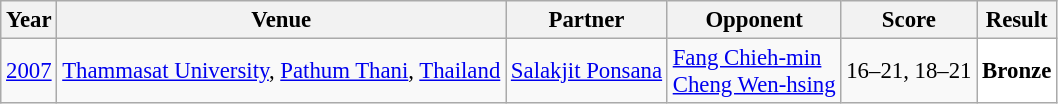<table class="sortable wikitable" style="font-size: 95%;">
<tr>
<th>Year</th>
<th>Venue</th>
<th>Partner</th>
<th>Opponent</th>
<th>Score</th>
<th>Result</th>
</tr>
<tr>
<td align="center"><a href='#'>2007</a></td>
<td align="left"><a href='#'>Thammasat University</a>, <a href='#'>Pathum Thani</a>, <a href='#'>Thailand</a></td>
<td align="left"> <a href='#'>Salakjit Ponsana</a></td>
<td align="left"> <a href='#'>Fang Chieh-min</a> <br>  <a href='#'>Cheng Wen-hsing</a></td>
<td align="left">16–21, 18–21</td>
<td style="text-align:left; background:white"> <strong>Bronze</strong></td>
</tr>
</table>
